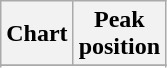<table class="wikitable plainrowheaders">
<tr>
<th>Chart</th>
<th>Peak<br>position</th>
</tr>
<tr>
</tr>
<tr>
</tr>
<tr>
</tr>
<tr>
</tr>
<tr>
</tr>
</table>
